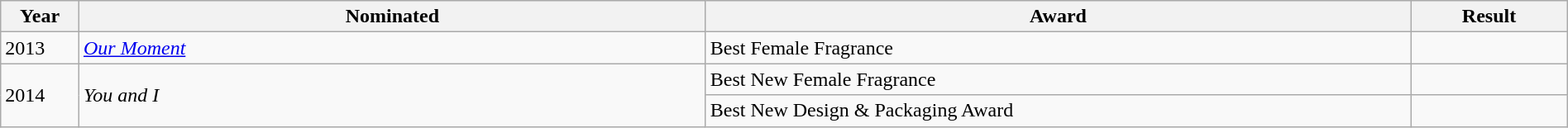<table class="wikitable" style="width:100%;">
<tr>
<th width=5%>Year</th>
<th style="width:40%;">Nominated</th>
<th style="width:45%;">Award</th>
<th style="width:10%;">Result</th>
</tr>
<tr>
<td>2013</td>
<td><em><a href='#'>Our Moment</a></em></td>
<td>Best Female Fragrance</td>
<td></td>
</tr>
<tr>
<td rowspan="2">2014</td>
<td rowspan="2"><em>You and I</em></td>
<td>Best New Female Fragrance</td>
<td></td>
</tr>
<tr>
<td>Best New Design & Packaging Award</td>
<td></td>
</tr>
</table>
